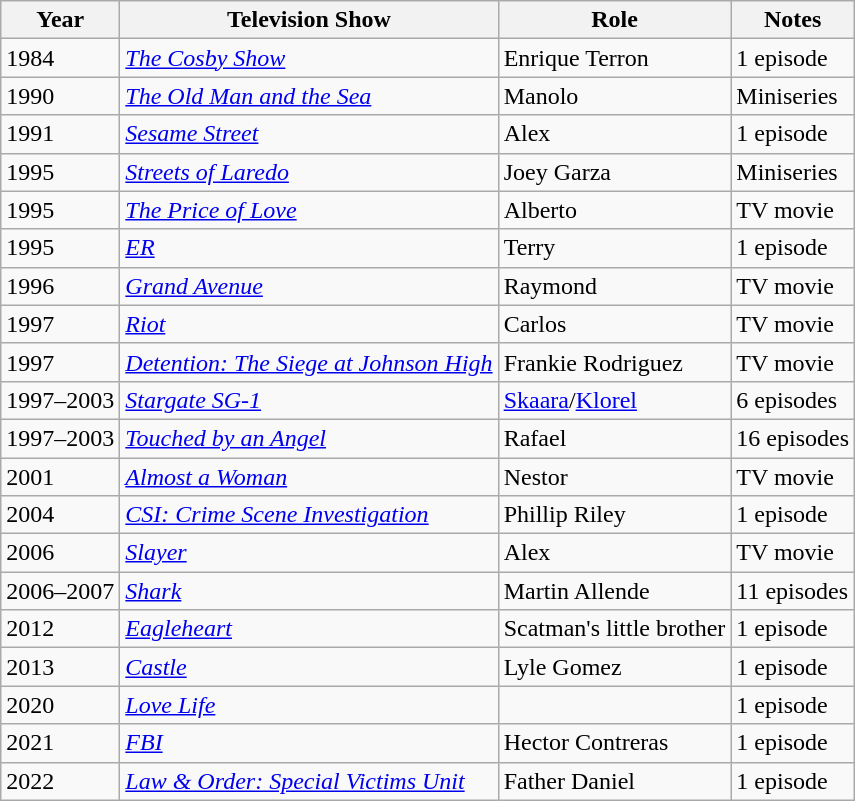<table class="wikitable sortable">
<tr>
<th>Year</th>
<th>Television Show</th>
<th>Role</th>
<th class="unsortable">Notes</th>
</tr>
<tr>
<td>1984</td>
<td><em><a href='#'>The Cosby Show</a></em></td>
<td>Enrique Terron</td>
<td>1 episode</td>
</tr>
<tr>
<td>1990</td>
<td><em><a href='#'>The Old Man and the Sea</a></em></td>
<td>Manolo</td>
<td>Miniseries</td>
</tr>
<tr>
<td>1991</td>
<td><em><a href='#'>Sesame Street</a></em></td>
<td>Alex</td>
<td>1 episode</td>
</tr>
<tr>
<td>1995</td>
<td><em><a href='#'>Streets of Laredo</a></em></td>
<td>Joey Garza</td>
<td>Miniseries</td>
</tr>
<tr>
<td>1995</td>
<td><em><a href='#'>The Price of Love</a></em></td>
<td>Alberto</td>
<td>TV movie</td>
</tr>
<tr>
<td>1995</td>
<td><em><a href='#'>ER</a></em></td>
<td>Terry</td>
<td>1 episode</td>
</tr>
<tr>
<td>1996</td>
<td><em><a href='#'>Grand Avenue</a></em></td>
<td>Raymond</td>
<td>TV movie</td>
</tr>
<tr>
<td>1997</td>
<td><em><a href='#'>Riot</a></em></td>
<td>Carlos</td>
<td>TV movie</td>
</tr>
<tr>
<td>1997</td>
<td><em><a href='#'>Detention: The Siege at Johnson High</a></em></td>
<td>Frankie Rodriguez</td>
<td>TV movie</td>
</tr>
<tr>
<td>1997–2003</td>
<td><em><a href='#'>Stargate SG-1</a></em></td>
<td><a href='#'>Skaara</a>/<a href='#'>Klorel</a></td>
<td>6 episodes</td>
</tr>
<tr>
<td>1997–2003</td>
<td><em><a href='#'>Touched by an Angel</a></em></td>
<td>Rafael</td>
<td>16 episodes</td>
</tr>
<tr>
<td>2001</td>
<td><em><a href='#'>Almost a Woman</a></em></td>
<td>Nestor</td>
<td>TV movie</td>
</tr>
<tr>
<td>2004</td>
<td><em><a href='#'>CSI: Crime Scene Investigation</a></em></td>
<td>Phillip Riley</td>
<td>1 episode</td>
</tr>
<tr>
<td>2006</td>
<td><em><a href='#'>Slayer</a></em></td>
<td>Alex</td>
<td>TV movie</td>
</tr>
<tr>
<td>2006–2007</td>
<td><em><a href='#'>Shark</a></em></td>
<td>Martin Allende</td>
<td>11 episodes</td>
</tr>
<tr>
<td>2012</td>
<td><em><a href='#'>Eagleheart</a></em></td>
<td>Scatman's little brother</td>
<td>1 episode</td>
</tr>
<tr>
<td>2013</td>
<td><em><a href='#'>Castle</a></em></td>
<td>Lyle Gomez</td>
<td>1 episode</td>
</tr>
<tr>
<td>2020</td>
<td><em><a href='#'>Love Life</a></em></td>
<td></td>
<td>1 episode</td>
</tr>
<tr>
<td>2021</td>
<td><em><a href='#'>FBI</a> </em></td>
<td>Hector Contreras</td>
<td>1 episode</td>
</tr>
<tr>
<td>2022</td>
<td><em><a href='#'>Law & Order: Special Victims Unit</a></em></td>
<td>Father Daniel</td>
<td>1 episode</td>
</tr>
</table>
